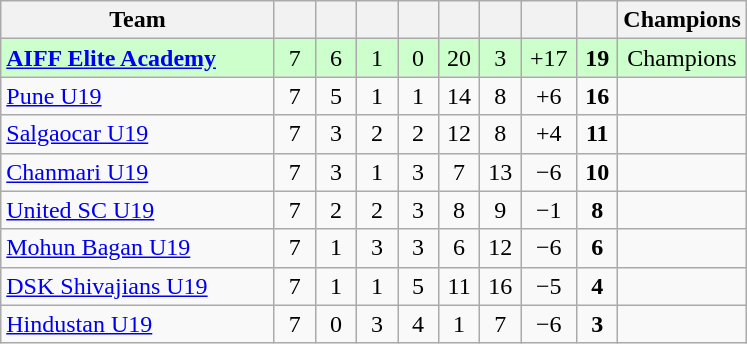<table class="wikitable" style="text-align:center">
<tr>
<th width="175">Team</th>
<th width="20"></th>
<th width="20"></th>
<th width="20"></th>
<th width="20"></th>
<th width="20"></th>
<th width="20"></th>
<th width="30"></th>
<th width="20"></th>
<th width="20">Champions</th>
</tr>
<tr bgcolor="#ccffcc">
<td align=left><strong><a href='#'>AIFF Elite Academy</a></strong></td>
<td>7</td>
<td>6</td>
<td>1</td>
<td>0</td>
<td>20</td>
<td>3</td>
<td>+17</td>
<td><strong>19</strong></td>
<td>Champions</td>
</tr>
<tr>
<td align=left><a href='#'>Pune U19</a></td>
<td>7</td>
<td>5</td>
<td>1</td>
<td>1</td>
<td>14</td>
<td>8</td>
<td>+6</td>
<td><strong>16</strong></td>
<td></td>
</tr>
<tr>
<td align=left><a href='#'>Salgaocar U19</a></td>
<td>7</td>
<td>3</td>
<td>2</td>
<td>2</td>
<td>12</td>
<td>8</td>
<td>+4</td>
<td><strong>11</strong></td>
<td></td>
</tr>
<tr>
<td align=left><a href='#'>Chanmari U19</a></td>
<td>7</td>
<td>3</td>
<td>1</td>
<td>3</td>
<td>7</td>
<td>13</td>
<td>−6</td>
<td><strong>10</strong></td>
<td></td>
</tr>
<tr>
<td align=left><a href='#'>United SC U19</a></td>
<td>7</td>
<td>2</td>
<td>2</td>
<td>3</td>
<td>8</td>
<td>9</td>
<td>−1</td>
<td><strong>8</strong></td>
<td></td>
</tr>
<tr>
<td align=left><a href='#'>Mohun Bagan U19</a></td>
<td>7</td>
<td>1</td>
<td>3</td>
<td>3</td>
<td>6</td>
<td>12</td>
<td>−6</td>
<td><strong>6</strong></td>
<td></td>
</tr>
<tr>
<td align=left><a href='#'>DSK Shivajians U19</a></td>
<td>7</td>
<td>1</td>
<td>1</td>
<td>5</td>
<td>11</td>
<td>16</td>
<td>−5</td>
<td><strong>4</strong></td>
<td></td>
</tr>
<tr>
<td align=left><a href='#'>Hindustan U19</a></td>
<td>7</td>
<td>0</td>
<td>3</td>
<td>4</td>
<td>1</td>
<td>7</td>
<td>−6</td>
<td><strong>3</strong></td>
<td></td>
</tr>
</table>
